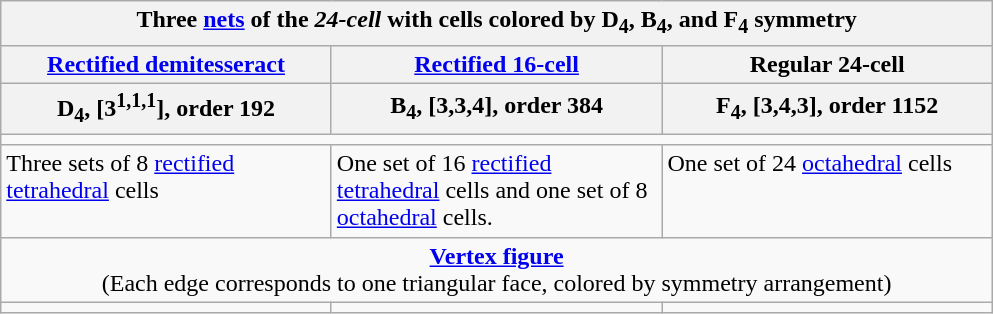<table class="wikitable collapsible collapsed">
<tr>
<th colspan=12>Three <a href='#'>nets</a> of the <em>24-cell</em> with cells colored by D<sub>4</sub>, B<sub>4</sub>, and F<sub>4</sub> symmetry</th>
</tr>
<tr>
<th><a href='#'>Rectified demitesseract</a></th>
<th><a href='#'>Rectified 16-cell</a></th>
<th>Regular 24-cell</th>
</tr>
<tr>
<th>D<sub>4</sub>, [3<sup>1,1,1</sup>], order 192</th>
<th>B<sub>4</sub>, [3,3,4], order 384</th>
<th>F<sub>4</sub>, [3,4,3], order 1152</th>
</tr>
<tr>
<td colspan=3 align=center></td>
</tr>
<tr valign=top>
<td width=213>Three sets of 8 <a href='#'>rectified tetrahedral</a> cells</td>
<td width=213>One set of 16 <a href='#'>rectified tetrahedral</a> cells and one set of 8 <a href='#'>octahedral</a> cells.</td>
<td width=213>One set of 24 <a href='#'>octahedral</a> cells</td>
</tr>
<tr>
<td colspan=3 align=center><strong><a href='#'>Vertex figure</a></strong><br>(Each edge corresponds to one triangular face, colored by symmetry arrangement)</td>
</tr>
<tr align=center>
<td></td>
<td></td>
<td></td>
</tr>
</table>
